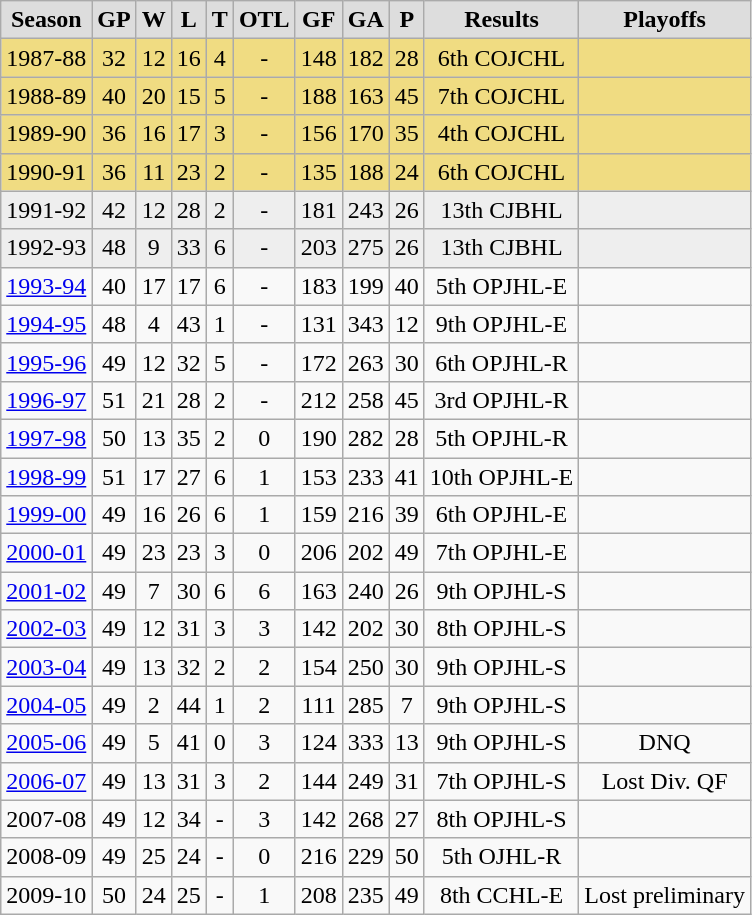<table class="wikitable">
<tr align="center"  bgcolor="#dddddd">
<td><strong>Season</strong></td>
<td><strong>GP</strong></td>
<td><strong>W</strong></td>
<td><strong>L</strong></td>
<td><strong>T</strong></td>
<td><strong>OTL</strong></td>
<td><strong>GF</strong></td>
<td><strong>GA</strong></td>
<td><strong>P</strong></td>
<td><strong>Results</strong></td>
<td><strong>Playoffs</strong></td>
</tr>
<tr align="center"  bgcolor="#F0DC82">
<td>1987-88</td>
<td>32</td>
<td>12</td>
<td>16</td>
<td>4</td>
<td>-</td>
<td>148</td>
<td>182</td>
<td>28</td>
<td>6th COJCHL</td>
<td></td>
</tr>
<tr align="center"  bgcolor="#F0DC82">
<td>1988-89</td>
<td>40</td>
<td>20</td>
<td>15</td>
<td>5</td>
<td>-</td>
<td>188</td>
<td>163</td>
<td>45</td>
<td>7th COJCHL</td>
<td></td>
</tr>
<tr align="center"  bgcolor="#F0DC82">
<td>1989-90</td>
<td>36</td>
<td>16</td>
<td>17</td>
<td>3</td>
<td>-</td>
<td>156</td>
<td>170</td>
<td>35</td>
<td>4th COJCHL</td>
<td></td>
</tr>
<tr align="center"  bgcolor="#F0DC82">
<td>1990-91</td>
<td>36</td>
<td>11</td>
<td>23</td>
<td>2</td>
<td>-</td>
<td>135</td>
<td>188</td>
<td>24</td>
<td>6th COJCHL</td>
<td></td>
</tr>
<tr align="center" bgcolor="#eeeeee">
<td>1991-92</td>
<td>42</td>
<td>12</td>
<td>28</td>
<td>2</td>
<td>-</td>
<td>181</td>
<td>243</td>
<td>26</td>
<td>13th CJBHL</td>
<td></td>
</tr>
<tr align="center" bgcolor="#eeeeee">
<td>1992-93</td>
<td>48</td>
<td>9</td>
<td>33</td>
<td>6</td>
<td>-</td>
<td>203</td>
<td>275</td>
<td>26</td>
<td>13th CJBHL</td>
<td></td>
</tr>
<tr align="center">
<td><a href='#'>1993-94</a></td>
<td>40</td>
<td>17</td>
<td>17</td>
<td>6</td>
<td>-</td>
<td>183</td>
<td>199</td>
<td>40</td>
<td>5th OPJHL-E</td>
<td></td>
</tr>
<tr align="center">
<td><a href='#'>1994-95</a></td>
<td>48</td>
<td>4</td>
<td>43</td>
<td>1</td>
<td>-</td>
<td>131</td>
<td>343</td>
<td>12</td>
<td>9th OPJHL-E</td>
<td></td>
</tr>
<tr align="center">
<td><a href='#'>1995-96</a></td>
<td>49</td>
<td>12</td>
<td>32</td>
<td>5</td>
<td>-</td>
<td>172</td>
<td>263</td>
<td>30</td>
<td>6th OPJHL-R</td>
<td></td>
</tr>
<tr align="center">
<td><a href='#'>1996-97</a></td>
<td>51</td>
<td>21</td>
<td>28</td>
<td>2</td>
<td>-</td>
<td>212</td>
<td>258</td>
<td>45</td>
<td>3rd OPJHL-R</td>
<td></td>
</tr>
<tr align="center">
<td><a href='#'>1997-98</a></td>
<td>50</td>
<td>13</td>
<td>35</td>
<td>2</td>
<td>0</td>
<td>190</td>
<td>282</td>
<td>28</td>
<td>5th OPJHL-R</td>
<td></td>
</tr>
<tr align="center">
<td><a href='#'>1998-99</a></td>
<td>51</td>
<td>17</td>
<td>27</td>
<td>6</td>
<td>1</td>
<td>153</td>
<td>233</td>
<td>41</td>
<td>10th OPJHL-E</td>
<td></td>
</tr>
<tr align="center">
<td><a href='#'>1999-00</a></td>
<td>49</td>
<td>16</td>
<td>26</td>
<td>6</td>
<td>1</td>
<td>159</td>
<td>216</td>
<td>39</td>
<td>6th OPJHL-E</td>
<td></td>
</tr>
<tr align="center">
<td><a href='#'>2000-01</a></td>
<td>49</td>
<td>23</td>
<td>23</td>
<td>3</td>
<td>0</td>
<td>206</td>
<td>202</td>
<td>49</td>
<td>7th OPJHL-E</td>
<td></td>
</tr>
<tr align="center">
<td><a href='#'>2001-02</a></td>
<td>49</td>
<td>7</td>
<td>30</td>
<td>6</td>
<td>6</td>
<td>163</td>
<td>240</td>
<td>26</td>
<td>9th OPJHL-S</td>
<td></td>
</tr>
<tr align="center">
<td><a href='#'>2002-03</a></td>
<td>49</td>
<td>12</td>
<td>31</td>
<td>3</td>
<td>3</td>
<td>142</td>
<td>202</td>
<td>30</td>
<td>8th OPJHL-S</td>
<td></td>
</tr>
<tr align="center">
<td><a href='#'>2003-04</a></td>
<td>49</td>
<td>13</td>
<td>32</td>
<td>2</td>
<td>2</td>
<td>154</td>
<td>250</td>
<td>30</td>
<td>9th OPJHL-S</td>
<td></td>
</tr>
<tr align="center">
<td><a href='#'>2004-05</a></td>
<td>49</td>
<td>2</td>
<td>44</td>
<td>1</td>
<td>2</td>
<td>111</td>
<td>285</td>
<td>7</td>
<td>9th OPJHL-S</td>
<td></td>
</tr>
<tr align="center">
<td><a href='#'>2005-06</a></td>
<td>49</td>
<td>5</td>
<td>41</td>
<td>0</td>
<td>3</td>
<td>124</td>
<td>333</td>
<td>13</td>
<td>9th OPJHL-S</td>
<td>DNQ</td>
</tr>
<tr align="center">
<td><a href='#'>2006-07</a></td>
<td>49</td>
<td>13</td>
<td>31</td>
<td>3</td>
<td>2</td>
<td>144</td>
<td>249</td>
<td>31</td>
<td>7th OPJHL-S</td>
<td>Lost Div. QF</td>
</tr>
<tr align="center">
<td>2007-08</td>
<td>49</td>
<td>12</td>
<td>34</td>
<td>-</td>
<td>3</td>
<td>142</td>
<td>268</td>
<td>27</td>
<td>8th OPJHL-S</td>
<td></td>
</tr>
<tr align="center">
<td>2008-09</td>
<td>49</td>
<td>25</td>
<td>24</td>
<td>-</td>
<td>0</td>
<td>216</td>
<td>229</td>
<td>50</td>
<td>5th OJHL-R</td>
<td></td>
</tr>
<tr align="center">
<td>2009-10</td>
<td>50</td>
<td>24</td>
<td>25</td>
<td>-</td>
<td>1</td>
<td>208</td>
<td>235</td>
<td>49</td>
<td>8th CCHL-E</td>
<td>Lost preliminary</td>
</tr>
</table>
